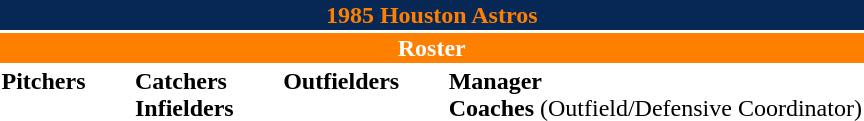<table class="toccolours" style="text-align: left;">
<tr>
<th colspan="10" style="background-color: #072854; color: #FF7F00; text-align: center;">1985 Houston Astros</th>
</tr>
<tr>
<td colspan="10" style="background-color: #FF7F00; color: white; text-align: center;"><strong>Roster</strong></td>
</tr>
<tr>
<td valign="top"><strong>Pitchers</strong><br>














</td>
<td width="25px"></td>
<td valign="top"><strong>Catchers</strong><br>


<strong>Infielders</strong>









</td>
<td width="25px"></td>
<td valign="top"><strong>Outfielders</strong><br>







</td>
<td width="25px"></td>
<td valign="top"><strong>Manager</strong><br>
<strong>Coaches</strong>
 (Outfield/Defensive Coordinator)



</td>
</tr>
</table>
